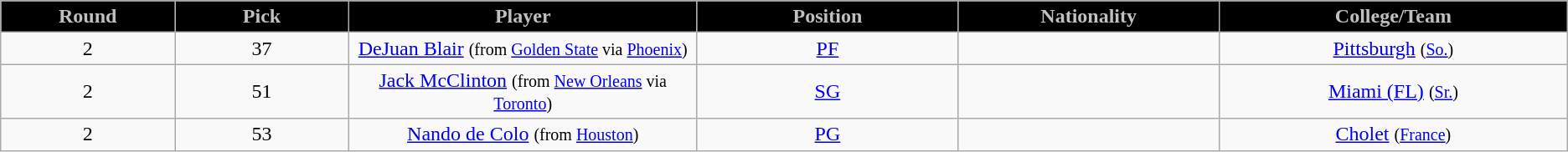<table class="wikitable sortable sortable">
<tr>
<th style="background:black; color:silver" width="10%">Round</th>
<th style="background:black; color:silver" width="10%">Pick</th>
<th style="background:black; color:silver" width="20%">Player</th>
<th style="background:black; color:silver" width="15%">Position</th>
<th style="background:black; color:silver" width="15%">Nationality</th>
<th style="background:black; color:silver" width="20%">College/Team</th>
</tr>
<tr style="text-align: center">
<td>2</td>
<td>37</td>
<td><a href='#'>DeJuan Blair</a> <small>(from <a href='#'>Golden State</a> via <a href='#'>Phoenix</a>)</small></td>
<td><a href='#'>PF</a></td>
<td></td>
<td><a href='#'>Pittsburgh</a> <small>(<a href='#'>So.</a>)</small></td>
</tr>
<tr style="text-align: center">
<td>2</td>
<td>51</td>
<td><a href='#'>Jack McClinton</a> <small>(from <a href='#'>New Orleans</a> via <a href='#'>Toronto</a>)</small></td>
<td><a href='#'>SG</a></td>
<td></td>
<td><a href='#'>Miami (FL)</a> <small>(<a href='#'>Sr.</a>)</small></td>
</tr>
<tr style="text-align: center">
<td>2</td>
<td>53</td>
<td><a href='#'>Nando de Colo</a> <small>(from <a href='#'>Houston</a>)</small></td>
<td><a href='#'>PG</a></td>
<td></td>
<td><a href='#'>Cholet</a> <small>(<a href='#'>France</a>)</small></td>
</tr>
</table>
